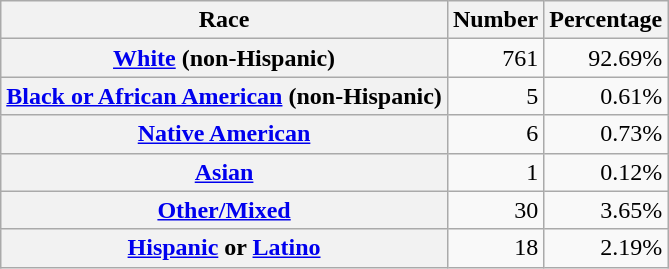<table class="wikitable" style="text-align:right">
<tr>
<th scope="col">Race</th>
<th scope="col">Number</th>
<th scope="col">Percentage</th>
</tr>
<tr>
<th scope="row"><a href='#'>White</a> (non-Hispanic)</th>
<td>761</td>
<td>92.69%</td>
</tr>
<tr>
<th scope="row"><a href='#'>Black or African American</a> (non-Hispanic)</th>
<td>5</td>
<td>0.61%</td>
</tr>
<tr>
<th scope="row"><a href='#'>Native American</a></th>
<td>6</td>
<td>0.73%</td>
</tr>
<tr>
<th scope="row"><a href='#'>Asian</a></th>
<td>1</td>
<td>0.12%</td>
</tr>
<tr>
<th scope="row"><a href='#'>Other/Mixed</a></th>
<td>30</td>
<td>3.65%</td>
</tr>
<tr>
<th scope="row"><a href='#'>Hispanic</a> or <a href='#'>Latino</a></th>
<td>18</td>
<td>2.19%</td>
</tr>
</table>
